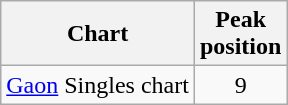<table class="wikitable">
<tr>
<th>Chart</th>
<th>Peak<br>position</th>
</tr>
<tr>
<td><a href='#'>Gaon</a> Singles chart</td>
<td align="center">9</td>
</tr>
</table>
